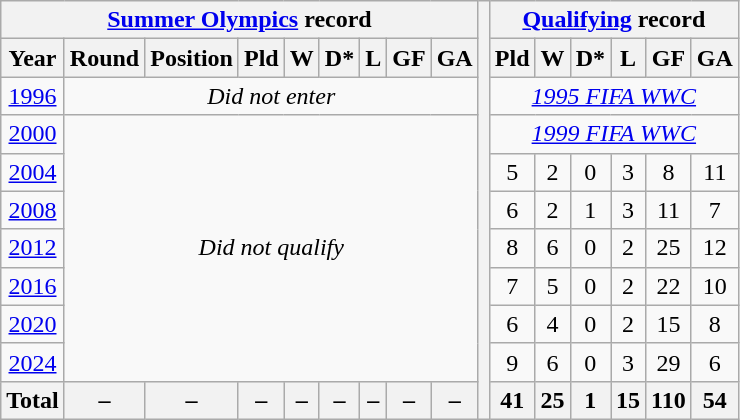<table class="wikitable" style="text-align: center;">
<tr>
<th colspan=9><a href='#'>Summer Olympics</a> record</th>
<th rowspan=11></th>
<th colspan=6><a href='#'>Qualifying</a> record</th>
</tr>
<tr>
<th>Year</th>
<th>Round</th>
<th>Position</th>
<th>Pld</th>
<th>W</th>
<th>D*</th>
<th>L</th>
<th>GF</th>
<th>GA</th>
<th>Pld</th>
<th>W</th>
<th>D*</th>
<th>L</th>
<th>GF</th>
<th>GA</th>
</tr>
<tr>
<td> <a href='#'>1996</a></td>
<td colspan=8><em>Did not enter</em></td>
<td colspan=6><em><a href='#'>1995 FIFA WWC</a></em></td>
</tr>
<tr>
<td> <a href='#'>2000</a></td>
<td colspan=8 rowspan=7><em>Did not qualify</em></td>
<td colspan=6><em><a href='#'>1999 FIFA WWC</a></em></td>
</tr>
<tr>
<td> <a href='#'>2004</a></td>
<td>5</td>
<td>2</td>
<td>0</td>
<td>3</td>
<td>8</td>
<td>11</td>
</tr>
<tr>
<td> <a href='#'>2008</a></td>
<td>6</td>
<td>2</td>
<td>1</td>
<td>3</td>
<td>11</td>
<td>7</td>
</tr>
<tr>
<td> <a href='#'>2012</a></td>
<td>8</td>
<td>6</td>
<td>0</td>
<td>2</td>
<td>25</td>
<td>12</td>
</tr>
<tr>
<td> <a href='#'>2016</a></td>
<td>7</td>
<td>5</td>
<td>0</td>
<td>2</td>
<td>22</td>
<td>10</td>
</tr>
<tr>
<td> <a href='#'>2020</a></td>
<td>6</td>
<td>4</td>
<td>0</td>
<td>2</td>
<td>15</td>
<td>8</td>
</tr>
<tr>
<td> <a href='#'>2024</a></td>
<td>9</td>
<td>6</td>
<td>0</td>
<td>3</td>
<td>29</td>
<td>6</td>
</tr>
<tr>
<th>Total</th>
<th>–</th>
<th>–</th>
<th>–</th>
<th>–</th>
<th>–</th>
<th>–</th>
<th>–</th>
<th>–</th>
<th>41</th>
<th>25</th>
<th>1</th>
<th>15</th>
<th>110</th>
<th>54</th>
</tr>
</table>
